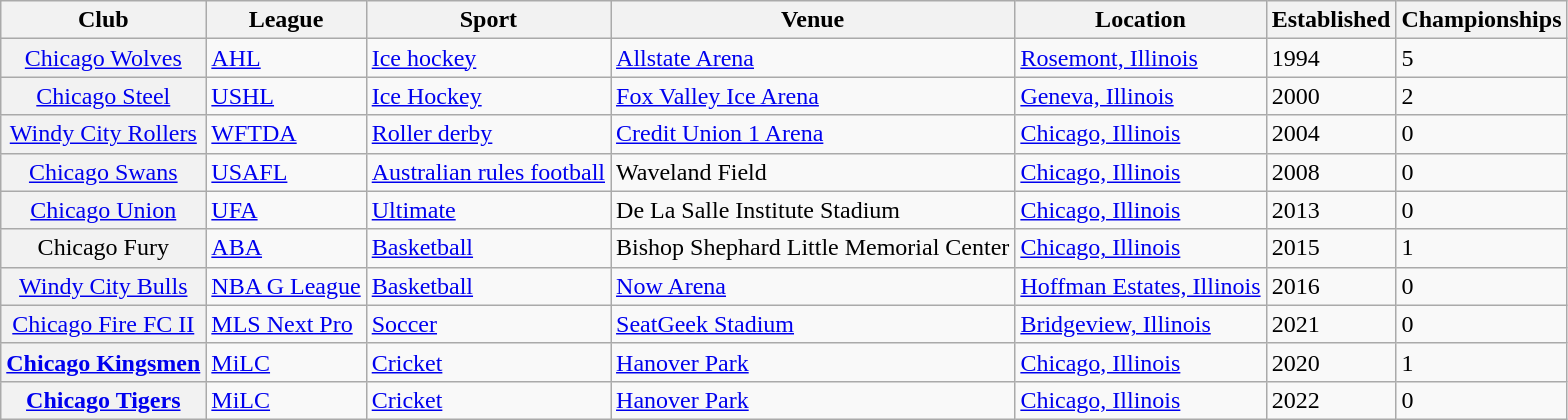<table class="wikitable sortable">
<tr>
<th scope="col">Club</th>
<th scope="col">League</th>
<th scope="col">Sport</th>
<th scope="col">Venue</th>
<th scope="col">Location</th>
<th scope="col">Established</th>
<th scope="col">Championships</th>
</tr>
<tr>
<th scope="row" style="font-weight: normal; text-align: center;"><a href='#'>Chicago Wolves</a></th>
<td><a href='#'>AHL</a></td>
<td><a href='#'>Ice hockey</a></td>
<td><a href='#'>Allstate Arena</a></td>
<td><a href='#'>Rosemont, Illinois</a></td>
<td>1994</td>
<td>5</td>
</tr>
<tr>
<th scope="row" style="font-weight: normal; text-align: center;"><a href='#'>Chicago Steel</a></th>
<td><a href='#'>USHL</a></td>
<td><a href='#'>Ice Hockey</a></td>
<td><a href='#'>Fox Valley Ice Arena</a></td>
<td><a href='#'>Geneva, Illinois</a></td>
<td>2000</td>
<td>2</td>
</tr>
<tr>
<th scope="row" style="font-weight: normal; text-align: center;"><a href='#'>Windy City Rollers</a></th>
<td><a href='#'>WFTDA</a></td>
<td><a href='#'>Roller derby</a></td>
<td><a href='#'>Credit Union 1 Arena</a></td>
<td><a href='#'>Chicago, Illinois</a></td>
<td>2004</td>
<td>0</td>
</tr>
<tr>
<th scope="row" style="font-weight: normal; text-align: center;"><a href='#'>Chicago Swans</a></th>
<td><a href='#'>USAFL</a></td>
<td><a href='#'>Australian rules football</a></td>
<td>Waveland Field</td>
<td><a href='#'>Chicago, Illinois</a></td>
<td>2008</td>
<td>0</td>
</tr>
<tr>
<th scope="row" style="font-weight: normal; text-align: center;"><a href='#'>Chicago Union</a></th>
<td><a href='#'>UFA</a></td>
<td><a href='#'>Ultimate</a></td>
<td>De La Salle Institute Stadium</td>
<td><a href='#'>Chicago, Illinois</a></td>
<td>2013</td>
<td>0</td>
</tr>
<tr>
<th scope="row" style="font-weight: normal; text-align: center;">Chicago Fury</th>
<td><a href='#'>ABA</a></td>
<td><a href='#'>Basketball</a></td>
<td>Bishop Shephard Little Memorial Center</td>
<td><a href='#'>Chicago, Illinois</a></td>
<td>2015</td>
<td>1</td>
</tr>
<tr>
<th scope="row" style="font-weight: normal; text-align: center;"><a href='#'>Windy City Bulls</a></th>
<td><a href='#'>NBA G League</a></td>
<td><a href='#'>Basketball</a></td>
<td><a href='#'>Now Arena</a></td>
<td><a href='#'>Hoffman Estates, Illinois</a></td>
<td>2016</td>
<td>0</td>
</tr>
<tr>
<th scope="row" style="font-weight: normal; text-align: center;"><a href='#'>Chicago Fire FC II</a></th>
<td><a href='#'>MLS Next Pro</a></td>
<td><a href='#'>Soccer</a></td>
<td><a href='#'>SeatGeek Stadium</a></td>
<td><a href='#'>Bridgeview, Illinois</a></td>
<td>2021</td>
<td>0</td>
</tr>
<tr>
<th><a href='#'>Chicago Kingsmen</a></th>
<td><a href='#'>MiLC</a></td>
<td><a href='#'>Cricket</a></td>
<td><a href='#'>Hanover Park</a></td>
<td><a href='#'>Chicago, Illinois</a></td>
<td>2020</td>
<td>1</td>
</tr>
<tr>
<th><a href='#'>Chicago Tigers</a></th>
<td><a href='#'>MiLC</a></td>
<td><a href='#'>Cricket</a></td>
<td><a href='#'>Hanover Park</a></td>
<td><a href='#'>Chicago, Illinois</a></td>
<td>2022</td>
<td>0</td>
</tr>
</table>
